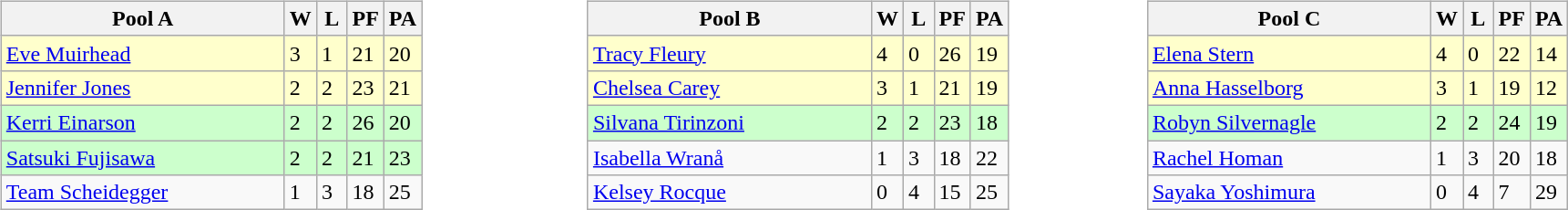<table>
<tr>
<td valign=top width=10%><br><table class=wikitable>
<tr>
<th width=200>Pool A</th>
<th width=15>W</th>
<th width=15>L</th>
<th width=15>PF</th>
<th width=15>PA</th>
</tr>
<tr bgcolor=#ffffcc>
<td> <a href='#'>Eve Muirhead</a></td>
<td>3</td>
<td>1</td>
<td>21</td>
<td>20</td>
</tr>
<tr bgcolor=#ffffcc>
<td> <a href='#'>Jennifer Jones</a></td>
<td>2</td>
<td>2</td>
<td>23</td>
<td>21</td>
</tr>
<tr bgcolor=#ccffcc>
<td> <a href='#'>Kerri Einarson</a></td>
<td>2</td>
<td>2</td>
<td>26</td>
<td>20</td>
</tr>
<tr bgcolor=#ccffcc>
<td> <a href='#'>Satsuki Fujisawa</a></td>
<td>2</td>
<td>2</td>
<td>21</td>
<td>23</td>
</tr>
<tr>
<td> <a href='#'>Team Scheidegger</a></td>
<td>1</td>
<td>3</td>
<td>18</td>
<td>25</td>
</tr>
</table>
</td>
<td valign=top width=10%><br><table class=wikitable>
<tr>
<th width=200>Pool B</th>
<th width=15>W</th>
<th width=15>L</th>
<th width=15>PF</th>
<th width=15>PA</th>
</tr>
<tr bgcolor=#ffffcc>
<td> <a href='#'>Tracy Fleury</a></td>
<td>4</td>
<td>0</td>
<td>26</td>
<td>19</td>
</tr>
<tr bgcolor=#ffffcc>
<td> <a href='#'>Chelsea Carey</a></td>
<td>3</td>
<td>1</td>
<td>21</td>
<td>19</td>
</tr>
<tr bgcolor=#ccffcc>
<td> <a href='#'>Silvana Tirinzoni</a></td>
<td>2</td>
<td>2</td>
<td>23</td>
<td>18</td>
</tr>
<tr>
<td> <a href='#'>Isabella Wranå</a></td>
<td>1</td>
<td>3</td>
<td>18</td>
<td>22</td>
</tr>
<tr>
<td> <a href='#'>Kelsey Rocque</a></td>
<td>0</td>
<td>4</td>
<td>15</td>
<td>25</td>
</tr>
</table>
</td>
<td valign=top width=10%><br><table class=wikitable>
<tr>
<th width=200>Pool C</th>
<th width=15>W</th>
<th width=15>L</th>
<th width=15>PF</th>
<th width=15>PA</th>
</tr>
<tr bgcolor=#ffffcc>
<td> <a href='#'>Elena Stern</a></td>
<td>4</td>
<td>0</td>
<td>22</td>
<td>14</td>
</tr>
<tr bgcolor=#ffffcc>
<td> <a href='#'>Anna Hasselborg</a></td>
<td>3</td>
<td>1</td>
<td>19</td>
<td>12</td>
</tr>
<tr bgcolor=#ccffcc>
<td> <a href='#'>Robyn Silvernagle</a></td>
<td>2</td>
<td>2</td>
<td>24</td>
<td>19</td>
</tr>
<tr>
<td> <a href='#'>Rachel Homan</a></td>
<td>1</td>
<td>3</td>
<td>20</td>
<td>18</td>
</tr>
<tr>
<td> <a href='#'>Sayaka Yoshimura</a></td>
<td>0</td>
<td>4</td>
<td>7</td>
<td>29</td>
</tr>
</table>
</td>
</tr>
</table>
